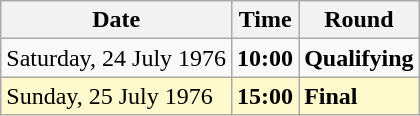<table class="wikitable">
<tr>
<th>Date</th>
<th>Time</th>
<th>Round</th>
</tr>
<tr>
<td>Saturday, 24 July 1976</td>
<td><strong>10:00</strong></td>
<td><strong>Qualifying</strong></td>
</tr>
<tr style=background:lemonchiffon>
<td>Sunday, 25 July 1976</td>
<td><strong>15:00</strong></td>
<td><strong>Final</strong></td>
</tr>
</table>
